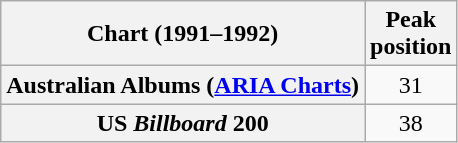<table class="wikitable sortable plainrowheaders" style="text-align:center">
<tr>
<th scope="col">Chart (1991–1992)</th>
<th scope="col">Peak<br>position</th>
</tr>
<tr>
<th scope="row">Australian Albums (<a href='#'>ARIA Charts</a>)</th>
<td>31</td>
</tr>
<tr>
<th scope="row">US <em>Billboard</em> 200</th>
<td>38</td>
</tr>
</table>
